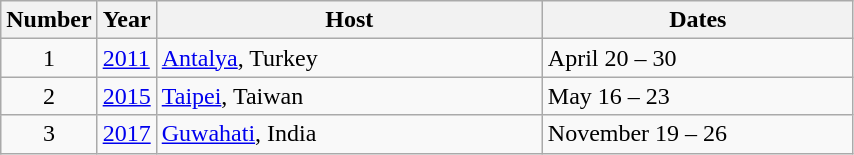<table class="wikitable">
<tr>
<th width=20>Number</th>
<th width=20>Year</th>
<th width=250>Host</th>
<th width=200>Dates</th>
</tr>
<tr>
<td align=center>1</td>
<td><a href='#'>2011</a></td>
<td> <a href='#'>Antalya</a>, Turkey</td>
<td>April 20 – 30</td>
</tr>
<tr>
<td align=center>2</td>
<td><a href='#'>2015</a></td>
<td> <a href='#'>Taipei</a>, Taiwan</td>
<td>May 16 – 23</td>
</tr>
<tr>
<td align=center>3</td>
<td><a href='#'>2017</a></td>
<td> <a href='#'>Guwahati</a>, India</td>
<td>November 19 – 26</td>
</tr>
</table>
